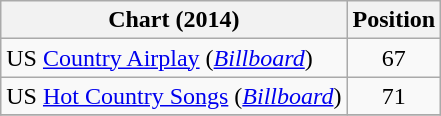<table class="wikitable sortable">
<tr>
<th scope="col">Chart (2014)</th>
<th scope="col">Position</th>
</tr>
<tr>
<td>US <a href='#'>Country Airplay</a> (<em><a href='#'>Billboard</a></em>)</td>
<td align="center">67</td>
</tr>
<tr>
<td>US <a href='#'>Hot Country Songs</a> (<em><a href='#'>Billboard</a></em>)</td>
<td align="center">71</td>
</tr>
<tr>
</tr>
</table>
